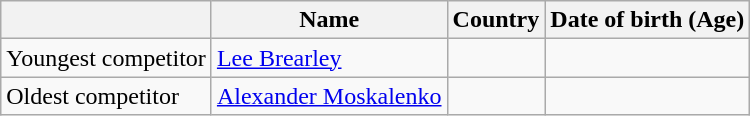<table class="wikitable sortable">
<tr>
<th></th>
<th>Name</th>
<th>Country</th>
<th>Date of birth (Age)</th>
</tr>
<tr>
<td>Youngest competitor</td>
<td><a href='#'>Lee Brearley</a></td>
<td></td>
<td></td>
</tr>
<tr>
<td>Oldest competitor</td>
<td><a href='#'>Alexander Moskalenko</a></td>
<td></td>
<td></td>
</tr>
</table>
